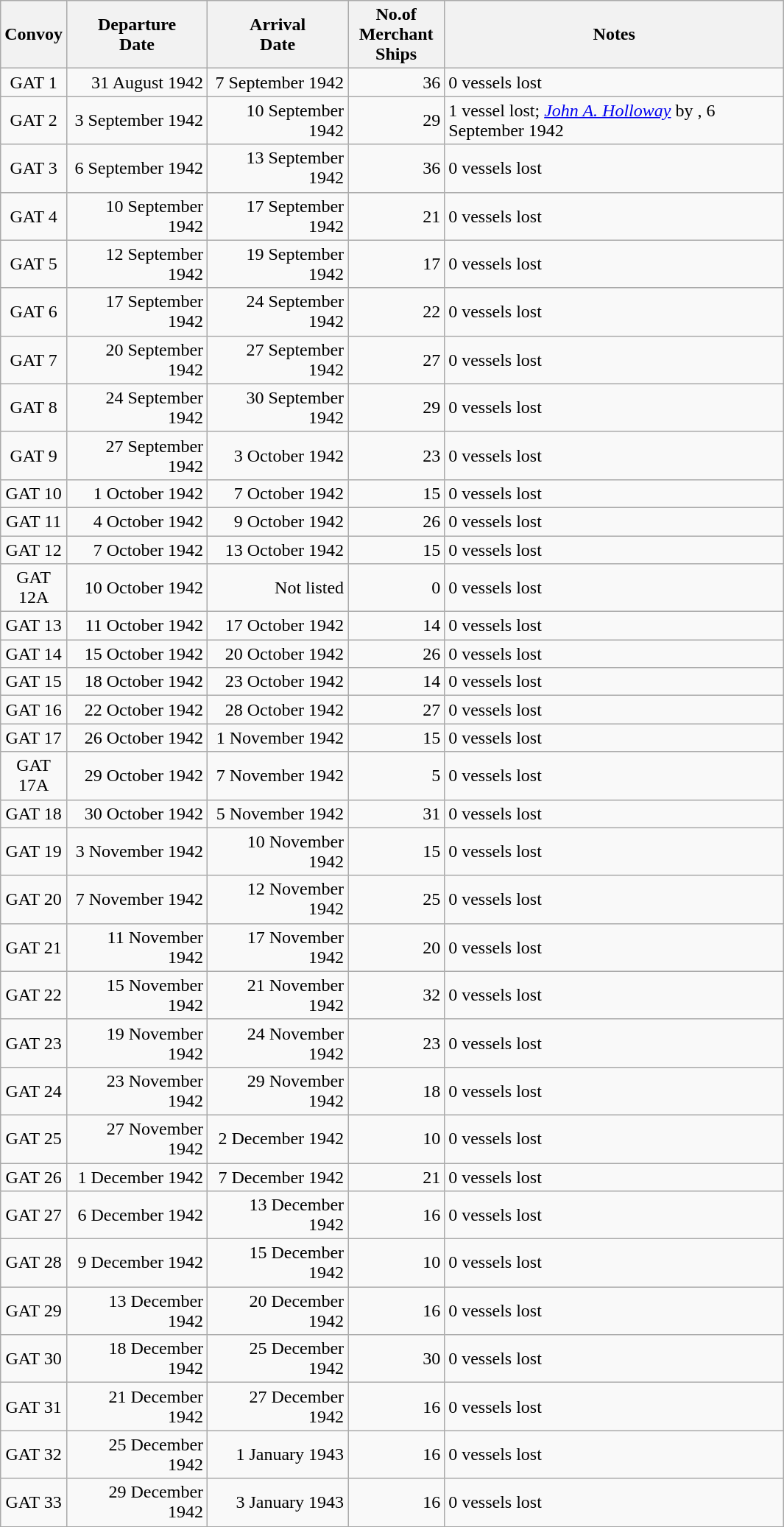<table class="wikitable sortable">
<tr>
<th scope="col" width="50px">Convoy</th>
<th scope="col" width="120px">Departure<br>Date</th>
<th scope="col" width="120px">Arrival<br>Date</th>
<th scope="col" width="80px">No.of Merchant Ships</th>
<th scope="col" width="300px">Notes</th>
</tr>
<tr>
<td align="center">GAT 1</td>
<td align="right">31 August 1942</td>
<td align="right">7 September 1942</td>
<td align="right">36</td>
<td align="left">0 vessels lost</td>
</tr>
<tr>
<td align="center">GAT 2</td>
<td align="right">3 September 1942</td>
<td align="right">10 September 1942</td>
<td align="right">29</td>
<td align="left">1 vessel lost; <a href='#'><em>John A. Holloway</em></a> by , 6 September 1942</td>
</tr>
<tr>
<td align="center">GAT 3</td>
<td align="right">6 September 1942</td>
<td align="right">13 September 1942</td>
<td align="right">36</td>
<td align="left">0 vessels lost</td>
</tr>
<tr>
<td align="center">GAT 4</td>
<td align="right">10 September 1942</td>
<td align="right">17 September 1942</td>
<td align="right">21</td>
<td align="left">0 vessels lost</td>
</tr>
<tr>
<td align="center">GAT 5</td>
<td align="right">12 September 1942</td>
<td align="right">19 September 1942</td>
<td align="right">17</td>
<td align="left">0 vessels lost</td>
</tr>
<tr>
<td align="center">GAT 6</td>
<td align="right">17 September 1942</td>
<td align="right">24 September 1942</td>
<td align="right">22</td>
<td align="left">0 vessels lost</td>
</tr>
<tr>
<td align="center">GAT 7</td>
<td align="right">20 September 1942</td>
<td align="right">27 September 1942</td>
<td align="right">27</td>
<td align="left">0 vessels lost</td>
</tr>
<tr>
<td align="center">GAT 8</td>
<td align="right">24 September 1942</td>
<td align="right">30 September 1942</td>
<td align="right">29</td>
<td align="left">0 vessels lost</td>
</tr>
<tr>
<td align="center">GAT 9</td>
<td align="right">27 September 1942</td>
<td align="right">3 October 1942</td>
<td align="right">23</td>
<td align="left">0 vessels lost</td>
</tr>
<tr>
<td align="center">GAT 10</td>
<td align="right">1 October 1942</td>
<td align="right">7 October 1942</td>
<td align="right">15</td>
<td align="left">0 vessels lost</td>
</tr>
<tr>
<td align="center">GAT 11</td>
<td align="right">4 October 1942</td>
<td align="right">9 October 1942</td>
<td align="right">26</td>
<td align="left">0 vessels lost</td>
</tr>
<tr>
<td align="center">GAT 12</td>
<td align="right">7 October 1942</td>
<td align="right">13 October 1942</td>
<td align="right">15</td>
<td align="left">0 vessels lost</td>
</tr>
<tr>
<td align="center">GAT 12A</td>
<td align="right">10 October 1942</td>
<td align="right">Not listed</td>
<td align="right">0</td>
<td align="left">0 vessels lost</td>
</tr>
<tr>
<td align="center">GAT 13</td>
<td align="right">11 October 1942</td>
<td align="right">17 October 1942</td>
<td align="right">14</td>
<td align="left">0 vessels lost</td>
</tr>
<tr>
<td align="center">GAT 14</td>
<td align="right">15 October 1942</td>
<td align="right">20 October 1942</td>
<td align="right">26</td>
<td align="left">0 vessels lost</td>
</tr>
<tr>
<td align="center">GAT 15</td>
<td align="right">18 October 1942</td>
<td align="right">23 October 1942</td>
<td align="right">14</td>
<td align="left">0 vessels lost</td>
</tr>
<tr>
<td align="center">GAT 16</td>
<td align="right">22 October 1942</td>
<td align="right">28 October 1942</td>
<td align="right">27</td>
<td align="left">0 vessels lost</td>
</tr>
<tr>
<td align="center">GAT 17</td>
<td align="right">26 October 1942</td>
<td align="right">1 November 1942</td>
<td align="right">15</td>
<td align="left">0 vessels lost</td>
</tr>
<tr>
<td align="center">GAT 17A</td>
<td align="right">29 October 1942</td>
<td align="right">7 November 1942</td>
<td align="right">5</td>
<td align="left">0 vessels lost</td>
</tr>
<tr>
<td align="center">GAT 18</td>
<td align="right">30 October 1942</td>
<td align="right">5 November 1942</td>
<td align="right">31</td>
<td align="left">0 vessels lost</td>
</tr>
<tr>
<td align="center">GAT 19</td>
<td align="right">3 November 1942</td>
<td align="right">10 November 1942</td>
<td align="right">15</td>
<td align="left">0 vessels lost</td>
</tr>
<tr>
<td align="center">GAT 20</td>
<td align="right">7 November 1942</td>
<td align="right">12 November 1942</td>
<td align="right">25</td>
<td align="left">0 vessels lost</td>
</tr>
<tr>
<td align="center">GAT 21</td>
<td align="right">11 November 1942</td>
<td align="right">17 November 1942</td>
<td align="right">20</td>
<td align="left">0 vessels lost</td>
</tr>
<tr>
<td align="center">GAT 22</td>
<td align="right">15 November 1942</td>
<td align="right">21 November 1942</td>
<td align="right">32</td>
<td align="left">0 vessels lost</td>
</tr>
<tr>
<td align="center">GAT 23</td>
<td align="right">19 November 1942</td>
<td align="right">24 November 1942</td>
<td align="right">23</td>
<td align="left">0 vessels lost</td>
</tr>
<tr>
<td align="center">GAT 24</td>
<td align="right">23 November 1942</td>
<td align="right">29 November 1942</td>
<td align="right">18</td>
<td align="left">0 vessels lost</td>
</tr>
<tr>
<td align="center">GAT 25</td>
<td align="right">27 November 1942</td>
<td align="right">2 December 1942</td>
<td align="right">10</td>
<td align="left">0 vessels lost</td>
</tr>
<tr>
<td align="center">GAT 26</td>
<td align="right">1 December 1942</td>
<td align="right">7 December 1942</td>
<td align="right">21</td>
<td align="left">0 vessels lost</td>
</tr>
<tr>
<td align="center">GAT 27</td>
<td align="right">6 December 1942</td>
<td align="right">13 December 1942</td>
<td align="right">16</td>
<td align="left">0 vessels lost</td>
</tr>
<tr>
<td align="center">GAT 28</td>
<td align="right">9 December 1942</td>
<td align="right">15 December 1942</td>
<td align="right">10</td>
<td align="left">0 vessels lost</td>
</tr>
<tr>
<td align="center">GAT 29</td>
<td align="right">13 December 1942</td>
<td align="right">20 December 1942</td>
<td align="right">16</td>
<td align="left">0 vessels lost</td>
</tr>
<tr>
<td align="center">GAT 30</td>
<td align="right">18 December 1942</td>
<td align="right">25 December 1942</td>
<td align="right">30</td>
<td align="left">0 vessels lost</td>
</tr>
<tr>
<td align="center">GAT 31</td>
<td align="right">21 December 1942</td>
<td align="right">27 December 1942</td>
<td align="right">16</td>
<td align="left">0 vessels lost</td>
</tr>
<tr>
<td align="center">GAT 32</td>
<td align="right">25 December 1942</td>
<td align="right">1 January 1943</td>
<td align="right">16</td>
<td align="left">0 vessels lost</td>
</tr>
<tr>
<td align="center">GAT 33</td>
<td align="right">29 December 1942</td>
<td align="right">3 January 1943</td>
<td align="right">16</td>
<td align="left">0 vessels lost</td>
</tr>
<tr>
</tr>
</table>
